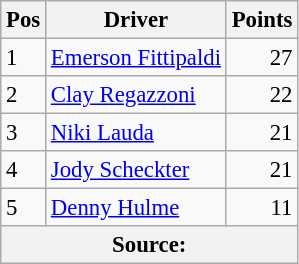<table class="wikitable" style="font-size: 95%;">
<tr>
<th>Pos</th>
<th>Driver</th>
<th>Points</th>
</tr>
<tr>
<td>1</td>
<td> <a href='#'>Emerson Fittipaldi</a></td>
<td align="right">27</td>
</tr>
<tr>
<td>2</td>
<td> <a href='#'>Clay Regazzoni</a></td>
<td align="right">22</td>
</tr>
<tr>
<td>3</td>
<td> <a href='#'>Niki Lauda</a></td>
<td align="right">21</td>
</tr>
<tr>
<td>4</td>
<td> <a href='#'>Jody Scheckter</a></td>
<td align="right">21</td>
</tr>
<tr>
<td>5</td>
<td> <a href='#'>Denny Hulme</a></td>
<td align="right">11</td>
</tr>
<tr>
<th colspan=4>Source:</th>
</tr>
</table>
